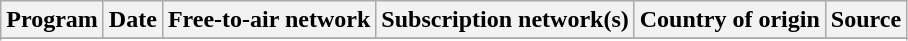<table class="wikitable plainrowheaders sortable" style="text-align:left">
<tr>
<th scope="col">Program</th>
<th scope="col">Date</th>
<th scope="col">Free-to-air network</th>
<th scope="col">Subscription network(s)</th>
<th scope="col">Country of origin</th>
<th scope="col" class="unsortable">Source</th>
</tr>
<tr>
</tr>
<tr>
</tr>
</table>
